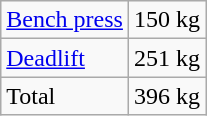<table class="wikitable">
<tr>
<td><a href='#'>Bench press</a></td>
<td>150 kg</td>
</tr>
<tr>
<td><a href='#'>Deadlift</a></td>
<td>251 kg</td>
</tr>
<tr>
<td>Total</td>
<td>396 kg</td>
</tr>
</table>
